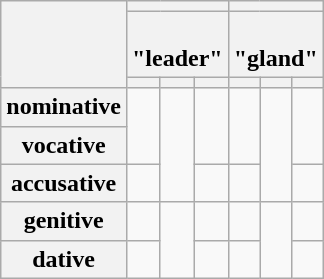<table class="wikitable polytonic">
<tr>
<th rowspan="3"></th>
<th colspan="3"></th>
<th colspan="3"></th>
</tr>
<tr>
<th colspan="3"><br>"leader"</th>
<th colspan="3"><br>"gland"</th>
</tr>
<tr>
<th></th>
<th></th>
<th></th>
<th></th>
<th></th>
<th></th>
</tr>
<tr>
<th>nominative</th>
<td rowspan="2"></td>
<td rowspan="3"></td>
<td rowspan="2"></td>
<td rowspan="2"></td>
<td rowspan="3"></td>
<td rowspan="2"></td>
</tr>
<tr>
<th>vocative</th>
</tr>
<tr>
<th>accusative</th>
<td></td>
<td></td>
<td></td>
<td></td>
</tr>
<tr>
<th>genitive</th>
<td></td>
<td rowspan="2"></td>
<td></td>
<td></td>
<td rowspan="2"></td>
<td></td>
</tr>
<tr>
<th>dative</th>
<td></td>
<td></td>
<td></td>
<td></td>
</tr>
</table>
